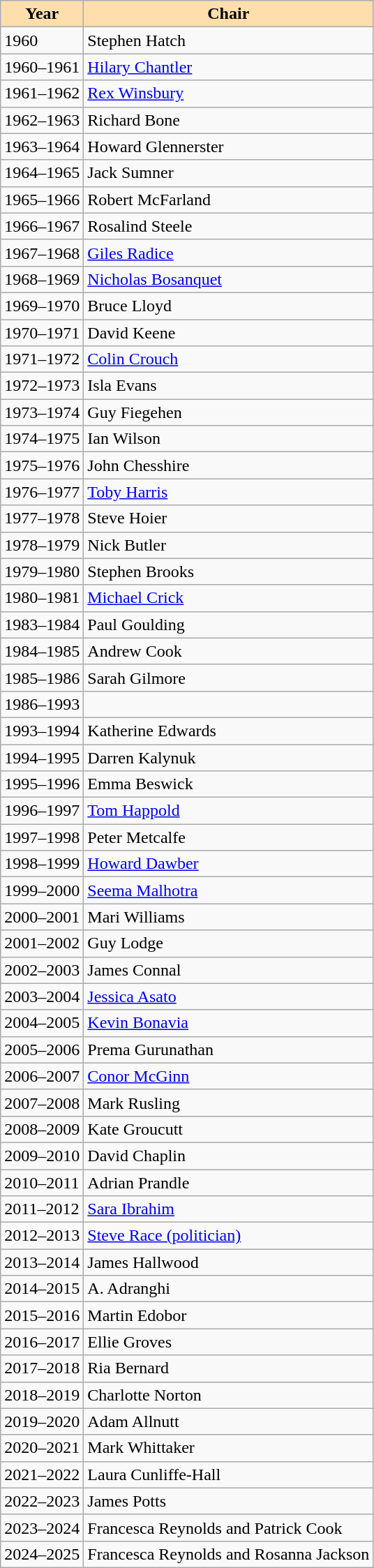<table class="sortable wikitable" align="center">
<tr>
<th style="background:#ffdead;">Year</th>
<th style="background:#ffdead;">Chair</th>
</tr>
<tr>
<td>1960</td>
<td>Stephen Hatch</td>
</tr>
<tr>
<td>1960–1961</td>
<td><a href='#'>Hilary Chantler</a></td>
</tr>
<tr>
<td>1961–1962</td>
<td><a href='#'>Rex Winsbury</a></td>
</tr>
<tr>
<td>1962–1963</td>
<td>Richard Bone</td>
</tr>
<tr>
<td>1963–1964</td>
<td>Howard Glennerster</td>
</tr>
<tr>
<td>1964–1965</td>
<td>Jack Sumner</td>
</tr>
<tr>
<td>1965–1966</td>
<td>Robert McFarland</td>
</tr>
<tr>
<td>1966–1967</td>
<td>Rosalind Steele</td>
</tr>
<tr>
<td>1967–1968</td>
<td><a href='#'>Giles Radice</a></td>
</tr>
<tr>
<td>1968–1969</td>
<td><a href='#'>Nicholas Bosanquet</a></td>
</tr>
<tr>
<td>1969–1970</td>
<td>Bruce Lloyd</td>
</tr>
<tr>
<td>1970–1971</td>
<td>David Keene</td>
</tr>
<tr>
<td>1971–1972</td>
<td><a href='#'>Colin Crouch</a></td>
</tr>
<tr>
<td>1972–1973</td>
<td>Isla Evans</td>
</tr>
<tr>
<td>1973–1974</td>
<td>Guy Fiegehen</td>
</tr>
<tr>
<td>1974–1975</td>
<td>Ian Wilson</td>
</tr>
<tr>
<td>1975–1976</td>
<td>John Chesshire</td>
</tr>
<tr>
<td>1976–1977</td>
<td><a href='#'>Toby Harris</a></td>
</tr>
<tr>
<td>1977–1978</td>
<td>Steve Hoier</td>
</tr>
<tr>
<td>1978–1979</td>
<td>Nick Butler</td>
</tr>
<tr>
<td>1979–1980</td>
<td>Stephen Brooks</td>
</tr>
<tr>
<td>1980–1981</td>
<td><a href='#'>Michael Crick</a></td>
</tr>
<tr>
<td>1983–1984</td>
<td>Paul Goulding</td>
</tr>
<tr>
<td>1984–1985</td>
<td>Andrew Cook</td>
</tr>
<tr>
<td>1985–1986</td>
<td>Sarah Gilmore</td>
</tr>
<tr>
<td>1986–1993</td>
<td></td>
</tr>
<tr>
<td>1993–1994</td>
<td>Katherine Edwards</td>
</tr>
<tr>
<td>1994–1995</td>
<td>Darren Kalynuk</td>
</tr>
<tr>
<td>1995–1996</td>
<td>Emma Beswick</td>
</tr>
<tr>
<td>1996–1997</td>
<td><a href='#'>Tom Happold</a></td>
</tr>
<tr>
<td>1997–1998</td>
<td>Peter Metcalfe</td>
</tr>
<tr>
<td>1998–1999</td>
<td><a href='#'>Howard Dawber</a></td>
</tr>
<tr>
<td>1999–2000</td>
<td><a href='#'>Seema Malhotra</a></td>
</tr>
<tr>
<td>2000–2001</td>
<td>Mari Williams</td>
</tr>
<tr>
<td>2001–2002</td>
<td>Guy Lodge</td>
</tr>
<tr>
<td>2002–2003</td>
<td>James Connal</td>
</tr>
<tr>
<td>2003–2004</td>
<td><a href='#'>Jessica Asato</a></td>
</tr>
<tr>
<td>2004–2005</td>
<td><a href='#'>Kevin Bonavia</a></td>
</tr>
<tr>
<td>2005–2006</td>
<td>Prema Gurunathan</td>
</tr>
<tr>
<td>2006–2007</td>
<td><a href='#'>Conor McGinn</a></td>
</tr>
<tr>
<td>2007–2008</td>
<td>Mark Rusling</td>
</tr>
<tr>
<td>2008–2009</td>
<td>Kate Groucutt</td>
</tr>
<tr>
<td>2009–2010</td>
<td>David Chaplin</td>
</tr>
<tr>
<td>2010–2011</td>
<td>Adrian Prandle</td>
</tr>
<tr>
<td>2011–2012</td>
<td><a href='#'>Sara Ibrahim</a></td>
</tr>
<tr>
<td>2012–2013</td>
<td><a href='#'>Steve Race (politician)</a></td>
</tr>
<tr>
<td>2013–2014</td>
<td>James Hallwood</td>
</tr>
<tr>
<td>2014–2015</td>
<td>A. Adranghi</td>
</tr>
<tr>
<td>2015–2016</td>
<td>Martin Edobor</td>
</tr>
<tr>
<td>2016–2017</td>
<td>Ellie Groves</td>
</tr>
<tr>
<td>2017–2018</td>
<td>Ria Bernard</td>
</tr>
<tr>
<td>2018–2019</td>
<td>Charlotte Norton</td>
</tr>
<tr>
<td>2019–2020</td>
<td>Adam Allnutt</td>
</tr>
<tr>
<td>2020–2021</td>
<td>Mark Whittaker</td>
</tr>
<tr>
<td>2021–2022</td>
<td>Laura Cunliffe-Hall</td>
</tr>
<tr>
<td>2022–2023</td>
<td>James Potts</td>
</tr>
<tr>
<td>2023–2024</td>
<td>Francesca Reynolds and Patrick Cook</td>
</tr>
<tr>
<td>2024–2025</td>
<td>Francesca Reynolds and Rosanna Jackson</td>
</tr>
</table>
